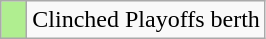<table class="wikitable">
<tr>
<td width=10px  bgcolor=B0EE90></td>
<td>Clinched Playoffs berth</td>
</tr>
</table>
